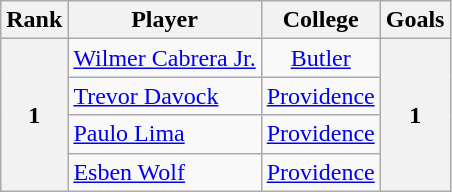<table class="wikitable" style="text-align:center">
<tr>
<th>Rank</th>
<th>Player</th>
<th>College</th>
<th>Goals</th>
</tr>
<tr>
<th rowspan="4">1</th>
<td align="left"> <a href='#'>Wilmer Cabrera Jr.</a></td>
<td><a href='#'>Butler</a></td>
<th rowspan="4">1</th>
</tr>
<tr>
<td align="left"> <a href='#'>Trevor Davock</a></td>
<td><a href='#'>Providence</a></td>
</tr>
<tr>
<td align="left"> <a href='#'>Paulo Lima</a></td>
<td><a href='#'>Providence</a></td>
</tr>
<tr>
<td align="left"> <a href='#'>Esben Wolf</a></td>
<td><a href='#'>Providence</a></td>
</tr>
</table>
